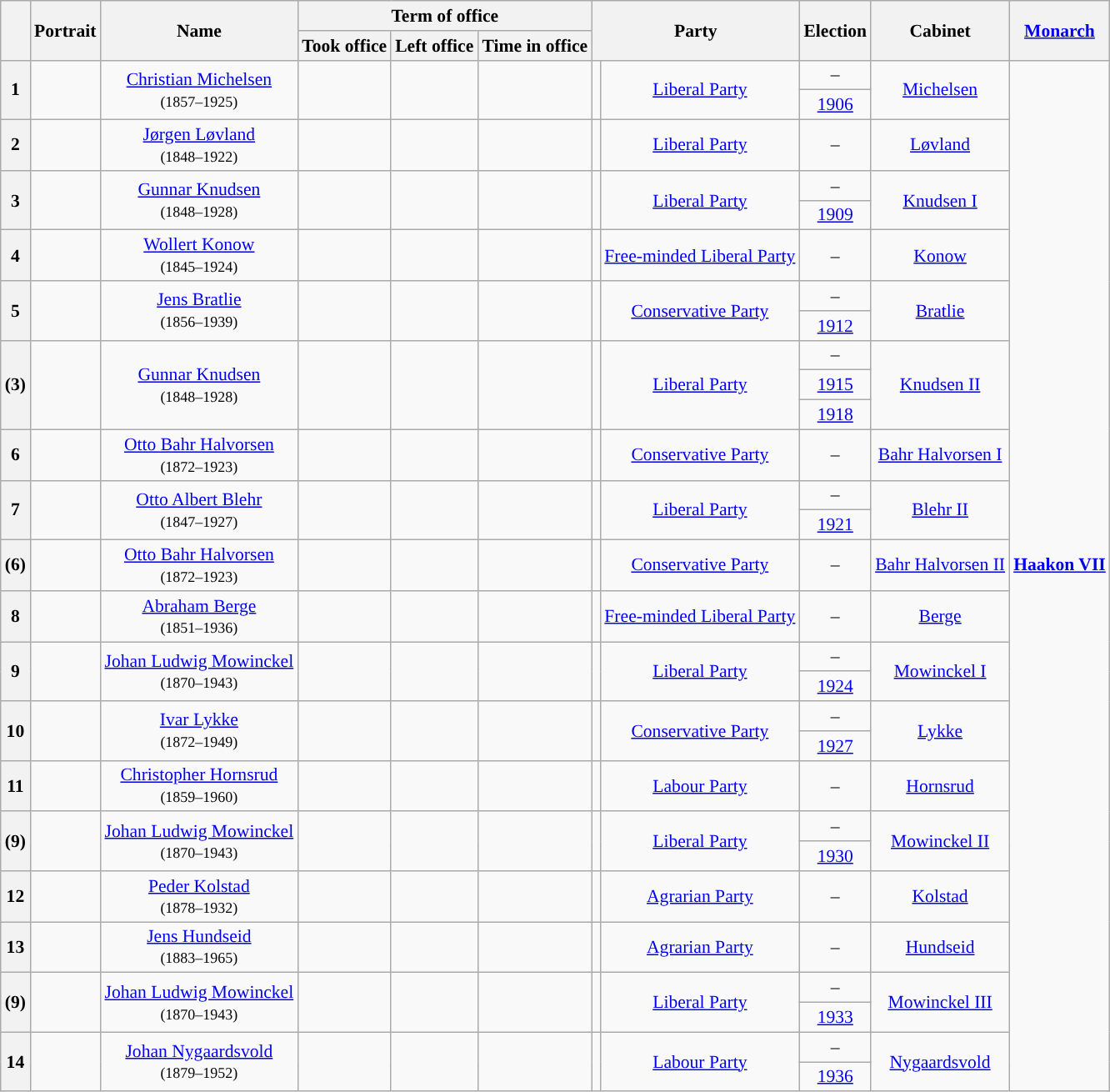<table class="wikitable" style="text-align:center; font-size:90%;">
<tr>
<th rowspan=2></th>
<th rowspan=2>Portrait</th>
<th rowspan=2>Name<br></th>
<th colspan=3>Term of office</th>
<th colspan=2 rowspan=2>Party</th>
<th rowspan=2>Election</th>
<th rowspan=2>Cabinet<br></th>
<th rowspan=2><a href='#'>Monarch</a><br></th>
</tr>
<tr>
<th>Took office</th>
<th>Left office</th>
<th>Time in office</th>
</tr>
<tr>
<th rowspan=2>1</th>
<td rowspan=2></td>
<td rowspan=2><a href='#'>Christian Michelsen</a><br><small>(1857–1925)</small></td>
<td rowspan=2></td>
<td rowspan=2></td>
<td rowspan=2></td>
<td rowspan=2 style="background:"></td>
<td rowspan=2><a href='#'>Liberal Party</a></td>
<td>–</td>
<td rowspan=2><a href='#'>Michelsen</a><br></td>
<td rowspan=29><strong><a href='#'>Haakon VII</a></strong><br><br></td>
</tr>
<tr>
<td><a href='#'>1906</a></td>
</tr>
<tr>
<th>2</th>
<td></td>
<td><a href='#'>Jørgen Løvland</a><br><small>(1848–1922)</small></td>
<td></td>
<td></td>
<td></td>
<td style="background:"></td>
<td><a href='#'>Liberal Party</a></td>
<td>–</td>
<td><a href='#'>Løvland</a><br></td>
</tr>
<tr>
<th rowspan=2>3</th>
<td rowspan=2></td>
<td rowspan=2><a href='#'>Gunnar Knudsen</a><br><small>(1848–1928)</small></td>
<td rowspan=2></td>
<td rowspan=2></td>
<td rowspan=2></td>
<td rowspan=2 style="background:"></td>
<td rowspan=2><a href='#'>Liberal Party</a></td>
<td>–</td>
<td rowspan=2><a href='#'>Knudsen I</a><br></td>
</tr>
<tr>
<td><a href='#'>1909</a></td>
</tr>
<tr>
<th>4</th>
<td></td>
<td><a href='#'>Wollert Konow</a><br><small>(1845–1924)</small></td>
<td></td>
<td></td>
<td></td>
<td style="background:"></td>
<td><a href='#'>Free-minded Liberal Party</a></td>
<td>–</td>
<td><a href='#'>Konow</a><br></td>
</tr>
<tr>
<th rowspan=2>5</th>
<td rowspan=2></td>
<td rowspan=2><a href='#'>Jens Bratlie</a><br><small>(1856–1939)</small></td>
<td rowspan=2></td>
<td rowspan=2></td>
<td rowspan=2></td>
<td rowspan=2 style="background:"></td>
<td rowspan=2><a href='#'>Conservative Party</a></td>
<td>–</td>
<td rowspan=2><a href='#'>Bratlie</a><br></td>
</tr>
<tr>
<td><a href='#'>1912</a></td>
</tr>
<tr>
<th rowspan=3>(3)</th>
<td rowspan=3></td>
<td rowspan=3><a href='#'>Gunnar Knudsen</a><br><small>(1848–1928)</small></td>
<td rowspan=3></td>
<td rowspan=3></td>
<td rowspan=3></td>
<td rowspan=3 style="background:"></td>
<td rowspan=3><a href='#'>Liberal Party</a></td>
<td>–</td>
<td rowspan=3><a href='#'>Knudsen II</a><br></td>
</tr>
<tr>
<td><a href='#'>1915</a></td>
</tr>
<tr>
<td><a href='#'>1918</a></td>
</tr>
<tr>
<th>6</th>
<td></td>
<td><a href='#'>Otto Bahr Halvorsen</a><br><small>(1872–1923)</small></td>
<td></td>
<td></td>
<td></td>
<td style="background:"></td>
<td><a href='#'>Conservative Party</a></td>
<td>–</td>
<td><a href='#'>Bahr Halvorsen I</a><br></td>
</tr>
<tr>
<th rowspan=2>7</th>
<td rowspan=2></td>
<td rowspan=2><a href='#'>Otto Albert Blehr</a><br><small>(1847–1927)</small></td>
<td rowspan=2></td>
<td rowspan=2></td>
<td rowspan=2></td>
<td rowspan=2 style="background:"></td>
<td rowspan=2><a href='#'>Liberal Party</a></td>
<td>–</td>
<td rowspan=2><a href='#'>Blehr II</a><br></td>
</tr>
<tr>
<td><a href='#'>1921</a></td>
</tr>
<tr>
<th>(6)</th>
<td></td>
<td><a href='#'>Otto Bahr Halvorsen</a><br><small>(1872–1923)</small></td>
<td></td>
<td></td>
<td></td>
<td style="background:"></td>
<td><a href='#'>Conservative Party</a></td>
<td>–</td>
<td><a href='#'>Bahr Halvorsen II</a><br></td>
</tr>
<tr>
<th>8</th>
<td></td>
<td><a href='#'>Abraham Berge</a><br><small>(1851–1936)</small></td>
<td></td>
<td></td>
<td></td>
<td style="background:"></td>
<td><a href='#'>Free-minded Liberal Party</a></td>
<td>–</td>
<td><a href='#'>Berge</a> <br></td>
</tr>
<tr>
<th rowspan=2>9</th>
<td rowspan=2></td>
<td rowspan=2><a href='#'>Johan Ludwig Mowinckel</a><br><small>(1870–1943)</small></td>
<td rowspan=2></td>
<td rowspan=2></td>
<td rowspan=2></td>
<td rowspan=2 style="background:"></td>
<td rowspan=2><a href='#'>Liberal Party</a></td>
<td>–</td>
<td rowspan=2><a href='#'>Mowinckel I</a><br></td>
</tr>
<tr>
<td><a href='#'>1924</a></td>
</tr>
<tr>
<th rowspan=2>10</th>
<td rowspan=2></td>
<td rowspan=2><a href='#'>Ivar Lykke</a><br><small>(1872–1949)</small></td>
<td rowspan=2></td>
<td rowspan=2></td>
<td rowspan=2></td>
<td rowspan=2 style="background:"></td>
<td rowspan=2><a href='#'>Conservative Party</a></td>
<td>–</td>
<td rowspan=2><a href='#'>Lykke</a><br></td>
</tr>
<tr>
<td><a href='#'>1927</a></td>
</tr>
<tr>
<th>11</th>
<td></td>
<td><a href='#'>Christopher Hornsrud</a><br><small>(1859–1960)</small></td>
<td></td>
<td></td>
<td></td>
<td style="background:"></td>
<td><a href='#'>Labour Party</a></td>
<td>–</td>
<td><a href='#'>Hornsrud</a><br></td>
</tr>
<tr>
<th rowspan=2>(9)</th>
<td rowspan=2></td>
<td rowspan=2><a href='#'>Johan Ludwig Mowinckel</a><br><small>(1870–1943)</small></td>
<td rowspan=2></td>
<td rowspan=2></td>
<td rowspan=2></td>
<td rowspan=2 style="background:"></td>
<td rowspan=2><a href='#'>Liberal Party</a></td>
<td>–</td>
<td rowspan=2><a href='#'>Mowinckel II</a><br></td>
</tr>
<tr>
<td><a href='#'>1930</a></td>
</tr>
<tr>
<th>12</th>
<td></td>
<td><a href='#'>Peder Kolstad</a><br><small>(1878–1932)</small></td>
<td></td>
<td></td>
<td></td>
<td style="background:"></td>
<td><a href='#'>Agrarian Party</a></td>
<td>–</td>
<td><a href='#'>Kolstad</a> <br></td>
</tr>
<tr>
<th>13</th>
<td></td>
<td><a href='#'>Jens Hundseid</a><br><small>(1883–1965)</small></td>
<td></td>
<td></td>
<td></td>
<td style="background:"></td>
<td><a href='#'>Agrarian Party</a></td>
<td>–</td>
<td><a href='#'>Hundseid</a> <br></td>
</tr>
<tr>
<th rowspan=2>(9)</th>
<td rowspan=2></td>
<td rowspan=2><a href='#'>Johan Ludwig Mowinckel</a><br><small>(1870–1943)</small></td>
<td rowspan=2></td>
<td rowspan=2></td>
<td rowspan=2></td>
<td rowspan=2 style="background:"></td>
<td rowspan=2><a href='#'>Liberal Party</a></td>
<td>–</td>
<td rowspan=2><a href='#'>Mowinckel III</a><br></td>
</tr>
<tr>
<td><a href='#'>1933</a></td>
</tr>
<tr>
<th rowspan=2>14</th>
<td rowspan=2></td>
<td rowspan=2><a href='#'>Johan Nygaardsvold</a><br><small>(1879–1952)</small></td>
<td rowspan=2><br></td>
<td rowspan=2></td>
<td rowspan=2></td>
<td rowspan=2 style="background:"></td>
<td rowspan=2><a href='#'>Labour Party</a></td>
<td>–</td>
<td rowspan=2><a href='#'>Nygaardsvold</a><br></td>
</tr>
<tr>
<td><a href='#'>1936</a></td>
</tr>
</table>
